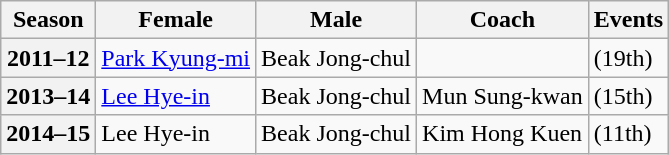<table class="wikitable">
<tr>
<th scope="col">Season</th>
<th scope="col">Female</th>
<th scope="col">Male</th>
<th scope="col">Coach</th>
<th scope="col">Events</th>
</tr>
<tr>
<th scope="row">2011–12</th>
<td><a href='#'>Park Kyung-mi</a></td>
<td>Beak Jong-chul</td>
<td></td>
<td> (19th)</td>
</tr>
<tr>
<th scope="row">2013–14</th>
<td><a href='#'>Lee Hye-in</a></td>
<td>Beak Jong-chul</td>
<td>Mun Sung-kwan</td>
<td> (15th)</td>
</tr>
<tr>
<th scope="row">2014–15</th>
<td>Lee Hye-in</td>
<td>Beak Jong-chul</td>
<td>Kim Hong Kuen</td>
<td> (11th)</td>
</tr>
</table>
